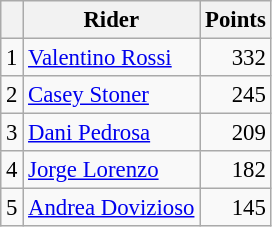<table class="wikitable" style="font-size: 95%;">
<tr>
<th></th>
<th>Rider</th>
<th>Points</th>
</tr>
<tr>
<td align=center>1</td>
<td> <a href='#'>Valentino Rossi</a></td>
<td align=right>332</td>
</tr>
<tr>
<td align=center>2</td>
<td> <a href='#'>Casey Stoner</a></td>
<td align=right>245</td>
</tr>
<tr>
<td align=center>3</td>
<td> <a href='#'>Dani Pedrosa</a></td>
<td align=right>209</td>
</tr>
<tr>
<td align=center>4</td>
<td> <a href='#'>Jorge Lorenzo</a></td>
<td align=right>182</td>
</tr>
<tr>
<td align=center>5</td>
<td> <a href='#'>Andrea Dovizioso</a></td>
<td align=right>145</td>
</tr>
</table>
